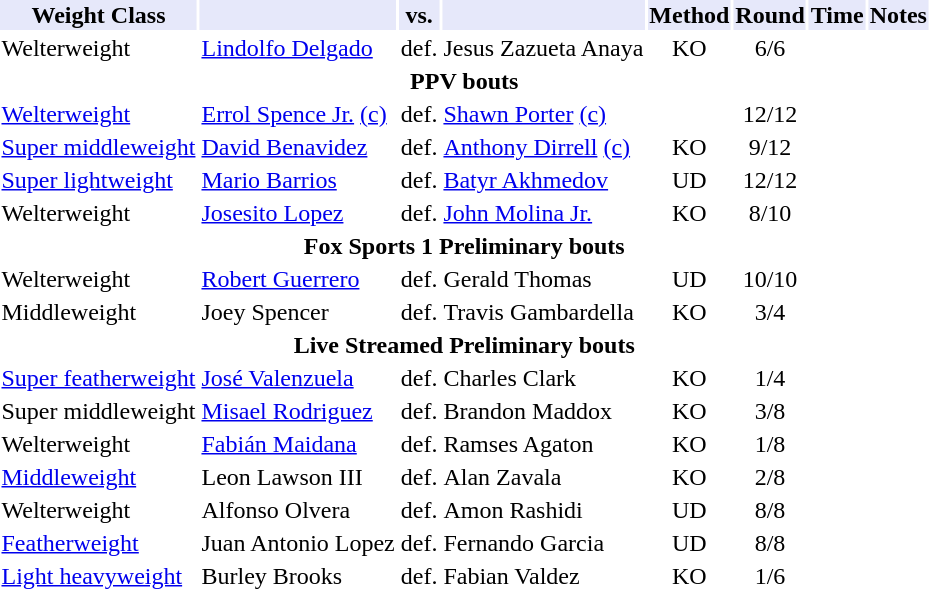<table class="toccolours">
<tr>
<th style="background:#e6e8fa; color:#000; text-align:center;">Weight Class</th>
<th style="background:#e6e8fa; color:#000; text-align:center;"></th>
<th style="background:#e6e8fa; color:#000; text-align:center;">vs.</th>
<th style="background:#e6e8fa; color:#000; text-align:center;"></th>
<th style="background:#e6e8fa; color:#000; text-align:center;">Method</th>
<th style="background:#e6e8fa; color:#000; text-align:center;">Round</th>
<th style="background:#e6e8fa; color:#000; text-align:center;">Time</th>
<th style="background:#e6e8fa; color:#000; text-align:center;">Notes</th>
</tr>
<tr>
<td>Welterweight</td>
<td> <a href='#'>Lindolfo Delgado</a></td>
<td>def.</td>
<td> Jesus Zazueta Anaya</td>
<td align="center">KO</td>
<td align="center">6/6</td>
<td align="center"></td>
<td></td>
</tr>
<tr>
<th colspan=8>PPV bouts</th>
</tr>
<tr>
<td><a href='#'>Welterweight</a></td>
<td> <a href='#'>Errol Spence Jr.</a> <a href='#'>(c)</a></td>
<td>def.</td>
<td> <a href='#'>Shawn Porter</a> <a href='#'>(c)</a></td>
<td align="center"></td>
<td align="center">12/12</td>
<td align="center"></td>
<td></td>
</tr>
<tr>
<td><a href='#'>Super middleweight</a></td>
<td> <a href='#'>David Benavidez</a></td>
<td>def.</td>
<td> <a href='#'>Anthony Dirrell</a> <a href='#'>(c)</a></td>
<td align="center">KO</td>
<td align="center">9/12</td>
<td align="center"></td>
<td></td>
</tr>
<tr>
<td><a href='#'>Super lightweight</a></td>
<td> <a href='#'>Mario Barrios</a></td>
<td>def.</td>
<td> <a href='#'>Batyr Akhmedov</a></td>
<td align="center">UD</td>
<td align="center">12/12</td>
<td align="center"></td>
<td></td>
</tr>
<tr>
<td>Welterweight</td>
<td> <a href='#'>Josesito Lopez</a></td>
<td>def.</td>
<td> <a href='#'>John Molina Jr.</a></td>
<td align="center">KO</td>
<td align="center">8/10</td>
<td align="center"></td>
<td></td>
</tr>
<tr>
<th colspan=8>Fox Sports 1 Preliminary bouts</th>
</tr>
<tr>
<td>Welterweight</td>
<td> <a href='#'>Robert Guerrero</a></td>
<td>def.</td>
<td> Gerald Thomas</td>
<td align="center">UD</td>
<td align="center">10/10</td>
<td align="center"></td>
<td></td>
</tr>
<tr>
<td>Middleweight</td>
<td> Joey Spencer</td>
<td>def.</td>
<td> Travis Gambardella</td>
<td align="center">KO</td>
<td align="center">3/4</td>
<td align="center"></td>
<td></td>
</tr>
<tr>
<th colspan=8>Live Streamed Preliminary bouts</th>
</tr>
<tr>
<td><a href='#'>Super featherweight</a></td>
<td> <a href='#'>José Valenzuela</a></td>
<td>def.</td>
<td> Charles Clark</td>
<td align="center">KO</td>
<td align="center">1/4</td>
<td align="center"></td>
</tr>
<tr>
<td>Super middleweight</td>
<td> <a href='#'>Misael Rodriguez</a></td>
<td>def.</td>
<td> Brandon Maddox</td>
<td align="center">KO</td>
<td align="center">3/8</td>
<td align="center"></td>
<td></td>
</tr>
<tr>
<td>Welterweight</td>
<td> <a href='#'>Fabián Maidana</a></td>
<td>def.</td>
<td> Ramses Agaton</td>
<td align="center">KO</td>
<td align="center">1/8</td>
<td align="center"></td>
<td></td>
</tr>
<tr>
<td><a href='#'>Middleweight</a></td>
<td> Leon Lawson III</td>
<td>def.</td>
<td> Alan Zavala</td>
<td align="center">KO</td>
<td align="center">2/8</td>
<td align="center"></td>
<td></td>
<td></td>
</tr>
<tr>
<td>Welterweight</td>
<td> Alfonso Olvera</td>
<td>def.</td>
<td> Amon Rashidi</td>
<td align="center">UD</td>
<td align="center">8/8</td>
<td align="center"></td>
<td></td>
</tr>
<tr>
<td><a href='#'>Featherweight</a></td>
<td> Juan Antonio Lopez</td>
<td>def.</td>
<td> Fernando Garcia</td>
<td align="center">UD</td>
<td align="center">8/8</td>
<td align="center"></td>
<td></td>
</tr>
<tr>
<td><a href='#'>Light heavyweight</a></td>
<td> Burley Brooks</td>
<td>def.</td>
<td> Fabian Valdez</td>
<td align="center">KO</td>
<td align="center">1/6</td>
<td align="center"></td>
<td></td>
</tr>
</table>
